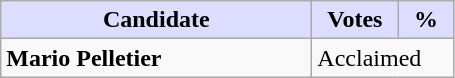<table class="wikitable">
<tr>
<th style="background:#ddf; width:200px;">Candidate</th>
<th style="background:#ddf; width:50px;">Votes</th>
<th style="background:#ddf; width:30px;">%</th>
</tr>
<tr>
<td><strong>Mario Pelletier</strong></td>
<td colspan="2">Acclaimed</td>
</tr>
</table>
